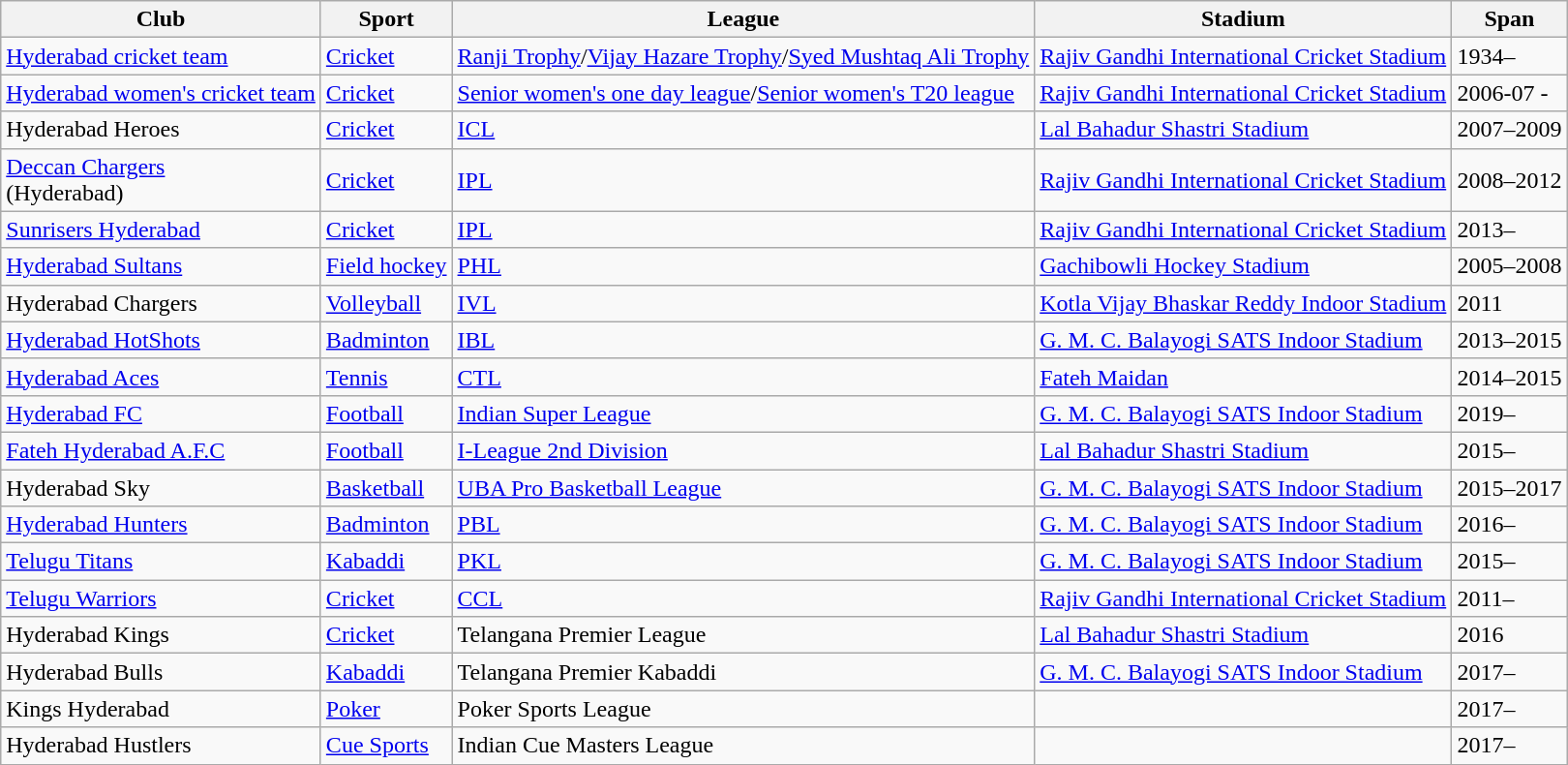<table class="wikitable">
<tr>
<th>Club</th>
<th>Sport</th>
<th>League</th>
<th>Stadium</th>
<th>Span</th>
</tr>
<tr>
<td><a href='#'>Hyderabad cricket team</a></td>
<td><a href='#'>Cricket</a></td>
<td><a href='#'>Ranji Trophy</a>/<a href='#'>Vijay Hazare Trophy</a>/<a href='#'>Syed Mushtaq Ali Trophy</a></td>
<td><a href='#'>Rajiv Gandhi International Cricket Stadium</a></td>
<td>1934–</td>
</tr>
<tr>
<td><a href='#'>Hyderabad women's cricket team</a></td>
<td><a href='#'>Cricket</a></td>
<td><a href='#'>Senior women's one day league</a>/<a href='#'>Senior women's T20 league</a></td>
<td><a href='#'>Rajiv Gandhi International Cricket Stadium</a></td>
<td>2006-07 -</td>
</tr>
<tr>
<td>Hyderabad Heroes</td>
<td><a href='#'>Cricket</a></td>
<td><a href='#'>ICL</a></td>
<td><a href='#'>Lal Bahadur Shastri Stadium</a></td>
<td>2007–2009</td>
</tr>
<tr>
<td><a href='#'>Deccan Chargers</a><br>(Hyderabad)</td>
<td><a href='#'>Cricket</a></td>
<td><a href='#'>IPL</a></td>
<td><a href='#'>Rajiv Gandhi International Cricket Stadium</a></td>
<td>2008–2012</td>
</tr>
<tr>
<td><a href='#'>Sunrisers Hyderabad</a></td>
<td><a href='#'>Cricket</a></td>
<td><a href='#'>IPL</a></td>
<td><a href='#'>Rajiv Gandhi International Cricket Stadium</a></td>
<td>2013–</td>
</tr>
<tr>
<td><a href='#'>Hyderabad Sultans</a></td>
<td><a href='#'>Field hockey</a></td>
<td><a href='#'>PHL</a></td>
<td><a href='#'>Gachibowli Hockey Stadium</a></td>
<td>2005–2008</td>
</tr>
<tr>
<td>Hyderabad Chargers</td>
<td><a href='#'>Volleyball</a></td>
<td><a href='#'>IVL</a></td>
<td><a href='#'>Kotla Vijay Bhaskar Reddy Indoor Stadium</a></td>
<td>2011</td>
</tr>
<tr>
<td><a href='#'>Hyderabad HotShots</a></td>
<td><a href='#'>Badminton</a></td>
<td><a href='#'>IBL</a></td>
<td><a href='#'>G. M. C. Balayogi SATS Indoor Stadium</a></td>
<td>2013–2015</td>
</tr>
<tr>
<td><a href='#'>Hyderabad Aces</a></td>
<td><a href='#'>Tennis</a></td>
<td><a href='#'>CTL</a></td>
<td><a href='#'>Fateh Maidan</a></td>
<td>2014–2015</td>
</tr>
<tr>
<td><a href='#'>Hyderabad FC</a></td>
<td><a href='#'>Football</a></td>
<td><a href='#'>Indian Super League</a></td>
<td><a href='#'>G. M. C. Balayogi SATS Indoor Stadium</a></td>
<td>2019–</td>
</tr>
<tr>
<td><a href='#'>Fateh Hyderabad A.F.C</a></td>
<td><a href='#'>Football</a></td>
<td><a href='#'>I-League 2nd Division</a></td>
<td><a href='#'>Lal Bahadur Shastri Stadium</a></td>
<td>2015–</td>
</tr>
<tr>
<td>Hyderabad Sky</td>
<td><a href='#'>Basketball</a></td>
<td><a href='#'>UBA Pro Basketball League</a></td>
<td><a href='#'>G. M. C. Balayogi SATS Indoor Stadium</a></td>
<td>2015–2017</td>
</tr>
<tr>
<td><a href='#'>Hyderabad Hunters</a></td>
<td><a href='#'>Badminton</a></td>
<td><a href='#'>PBL</a></td>
<td><a href='#'>G. M. C. Balayogi SATS Indoor Stadium</a></td>
<td>2016–</td>
</tr>
<tr>
<td><a href='#'>Telugu Titans</a></td>
<td><a href='#'>Kabaddi</a></td>
<td><a href='#'>PKL</a></td>
<td><a href='#'>G. M. C. Balayogi SATS Indoor Stadium</a></td>
<td>2015–</td>
</tr>
<tr>
<td><a href='#'>Telugu Warriors</a></td>
<td><a href='#'>Cricket</a></td>
<td><a href='#'>CCL</a></td>
<td><a href='#'>Rajiv Gandhi International Cricket Stadium</a></td>
<td>2011–</td>
</tr>
<tr>
<td>Hyderabad Kings</td>
<td><a href='#'>Cricket</a></td>
<td>Telangana Premier League</td>
<td><a href='#'>Lal Bahadur Shastri Stadium</a></td>
<td>2016</td>
</tr>
<tr>
<td>Hyderabad Bulls</td>
<td><a href='#'>Kabaddi</a></td>
<td>Telangana Premier Kabaddi</td>
<td><a href='#'>G. M. C. Balayogi SATS Indoor Stadium</a></td>
<td>2017–</td>
</tr>
<tr>
<td>Kings Hyderabad</td>
<td><a href='#'>Poker</a></td>
<td>Poker Sports League</td>
<td></td>
<td>2017–</td>
</tr>
<tr>
<td>Hyderabad Hustlers</td>
<td><a href='#'>Cue Sports</a></td>
<td>Indian Cue Masters League</td>
<td></td>
<td>2017–</td>
</tr>
</table>
